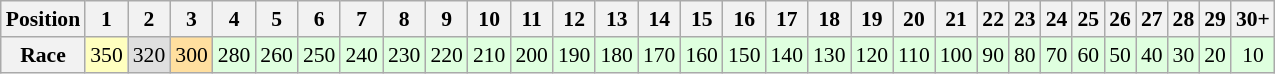<table class="wikitable" style="font-size: 90%; text-align:center">
<tr>
<th>Position</th>
<th>1</th>
<th>2</th>
<th>3</th>
<th>4</th>
<th>5</th>
<th>6</th>
<th>7</th>
<th>8</th>
<th>9</th>
<th>10</th>
<th>11</th>
<th>12</th>
<th>13</th>
<th>14</th>
<th>15</th>
<th>16</th>
<th>17</th>
<th>18</th>
<th>19</th>
<th>20</th>
<th>21</th>
<th>22</th>
<th>23</th>
<th>24</th>
<th>25</th>
<th>26</th>
<th>27</th>
<th>28</th>
<th>29</th>
<th>30+</th>
</tr>
<tr>
<th>Race</th>
<td style="background:#ffffbf;">350</td>
<td style="background:#dfdfdf;">320</td>
<td style="background:#ffdf9f;">300</td>
<td style="background:#dfffdf;">280</td>
<td style="background:#dfffdf;">260</td>
<td style="background:#dfffdf;">250</td>
<td style="background:#dfffdf;">240</td>
<td style="background:#dfffdf;">230</td>
<td style="background:#dfffdf;">220</td>
<td style="background:#dfffdf;">210</td>
<td style="background:#dfffdf;">200</td>
<td style="background:#dfffdf;">190</td>
<td style="background:#dfffdf;">180</td>
<td style="background:#dfffdf;">170</td>
<td style="background:#dfffdf;">160</td>
<td style="background:#dfffdf;">150</td>
<td style="background:#dfffdf;">140</td>
<td style="background:#dfffdf;">130</td>
<td style="background:#dfffdf;">120</td>
<td style="background:#dfffdf;">110</td>
<td style="background:#dfffdf;">100</td>
<td style="background:#dfffdf;">90</td>
<td style="background:#dfffdf;">80</td>
<td style="background:#dfffdf;">70</td>
<td style="background:#dfffdf;">60</td>
<td style="background:#dfffdf;">50</td>
<td style="background:#dfffdf;">40</td>
<td style="background:#dfffdf;">30</td>
<td style="background:#dfffdf;">20</td>
<td style="background:#dfffdf;">10</td>
</tr>
</table>
